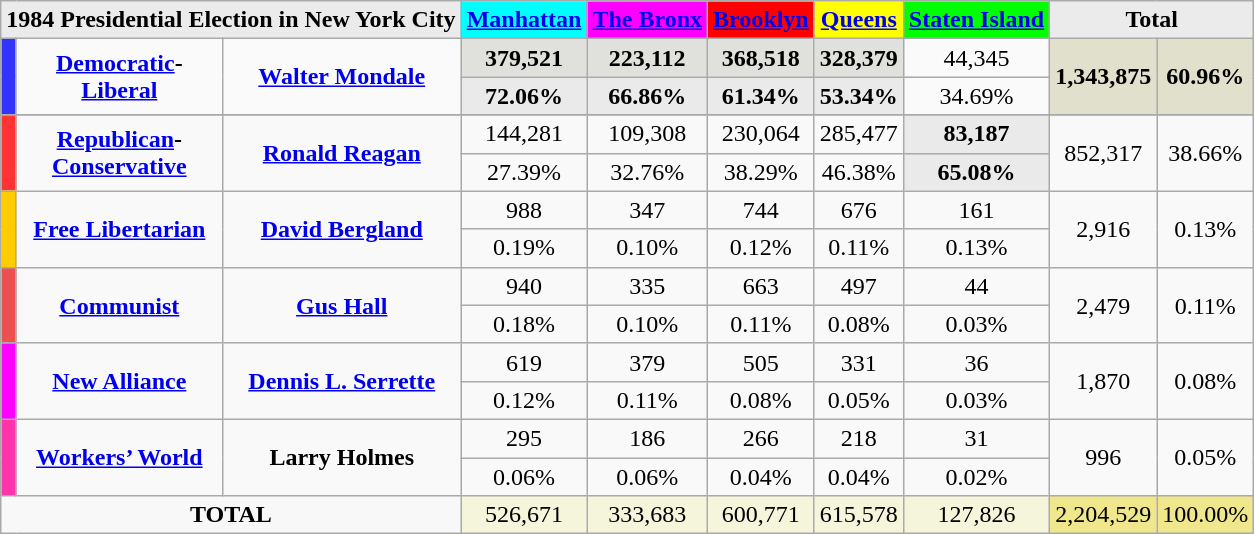<table class="wikitable"  style="text-align:center;">
<tr style="text-align:center;">
<td colspan="3"  style="background:#ebebeb;"><strong>1984 Presidential Election in New York City</strong></td>
<td style="background:aqua;"><strong><a href='#'>Manhattan</a></strong></td>
<td style="background:magenta;"><strong><a href='#'>The Bronx</a></strong></td>
<td style="background:red;"><strong><a href='#'>Brooklyn</a></strong></td>
<td style="background:yellow;"><strong><a href='#'>Queens</a></strong></td>
<td style="background:lime;"><strong><a href='#'>Staten Island</a></strong></td>
<td colspan="2"; style="background:#ebebeb;"><strong>Total</strong></td>
</tr>
<tr style="background:#e0e0dd;">
<th rowspan="2"; style="background-color:#3333FF; width: 3px"></th>
<td rowspan="2"; style="background:#fafafa; style="width: 130px"><strong><a href='#'>Democratic</a>-<br><a href='#'>Liberal</a></strong></td>
<td rowspan="2" style="background:#fafafa; style="text-align:center;"><strong><a href='#'>Walter Mondale</a></strong></td>
<td><strong>379,521</strong></td>
<td><strong>223,112</strong></td>
<td><strong>368,518</strong></td>
<td><strong>328,379</strong></td>
<td style="background:#fafafa;">44,345</td>
<td rowspan="2"; style="background:#e0e0cc;"><strong>1,343,875</strong></td>
<td rowspan="2"; style="background:#e0e0cc;"><strong>60.96%</strong></td>
</tr>
<tr style="background:#eaeaea;">
<td><strong>72.06%</strong></td>
<td><strong>66.86%</strong></td>
<td><strong>61.34%</strong></td>
<td><strong>53.34%</strong></td>
<td style="background:#fafafa;">34.69%</td>
</tr>
<tr style="background:#e0e0dd;">
</tr>
<tr>
<th rowspan="2"; style="background-color:#FF3333; width: 3px"></th>
<td rowspan="2"; style="width: 130px"><strong><a href='#'>Republican</a>-<br><a href='#'>Conservative</a></strong></td>
<td rowspan="2" text-align:center;"><strong><a href='#'>Ronald Reagan</a></strong></td>
<td>144,281</td>
<td>109,308</td>
<td>230,064</td>
<td>285,477</td>
<td style="background:#eaeaea;"><strong>83,187</strong></td>
<td rowspan="2";>852,317</td>
<td rowspan="2";>38.66%</td>
</tr>
<tr>
<td>27.39%</td>
<td>32.76%</td>
<td>38.29%</td>
<td>46.38%</td>
<td style="background:#eaeaea;"><strong>65.08%</strong></td>
</tr>
<tr>
<th rowspan="2"; style="background-color:#FFCC00; width: 3px"></th>
<td rowspan="2"; style="width: 130px"><strong><a href='#'>Free Libertarian</a></strong></td>
<td rowspan="2" style="text-align:center;"><strong><a href='#'>David Bergland</a></strong></td>
<td>988</td>
<td>347</td>
<td>744</td>
<td>676</td>
<td>161</td>
<td rowspan="2";>2,916</td>
<td rowspan="2";>0.13%</td>
</tr>
<tr>
<td>0.19%</td>
<td>0.10%</td>
<td>0.12%</td>
<td>0.11%</td>
<td>0.13%</td>
</tr>
<tr>
<th rowspan="2"; style="background-color:#EC5050; width: 3px"></th>
<td rowspan="2"; style="width: 130px"><strong><a href='#'>Communist</a></strong></td>
<td rowspan="2" style="text-align:center;"><strong><a href='#'>Gus Hall</a></strong></td>
<td>940</td>
<td>335</td>
<td>663</td>
<td>497</td>
<td>44</td>
<td rowspan="2";>2,479</td>
<td rowspan="2";>0.11%</td>
</tr>
<tr>
<td>0.18%</td>
<td>0.10%</td>
<td>0.11%</td>
<td>0.08%</td>
<td>0.03%</td>
</tr>
<tr>
<th rowspan="2"; style="background-color:#FF00FF; width: 3px"></th>
<td rowspan="2"; style="width: 130px"><strong><a href='#'>New Alliance</a></strong></td>
<td rowspan="2" style="text-align:center;"><strong><a href='#'>Dennis L. Serrette</a></strong></td>
<td>619</td>
<td>379</td>
<td>505</td>
<td>331</td>
<td>36</td>
<td rowspan="2";>1,870</td>
<td rowspan="2";>0.08%</td>
</tr>
<tr>
<td>0.12%</td>
<td>0.11%</td>
<td>0.08%</td>
<td>0.05%</td>
<td>0.03%</td>
</tr>
<tr>
<th rowspan="2"; style="background-color:#FF33AA; width: 3px"></th>
<td rowspan="2"; style="width: 130px"><strong><a href='#'>Workers’ World</a></strong></td>
<td rowspan="2" style="text-align:center;"><strong>Larry Holmes</strong></td>
<td>295</td>
<td>186</td>
<td>266</td>
<td>218</td>
<td>31</td>
<td rowspan="2";>996</td>
<td rowspan="2";>0.05%</td>
</tr>
<tr>
<td>0.06%</td>
<td>0.06%</td>
<td>0.04%</td>
<td>0.04%</td>
<td>0.02%</td>
</tr>
<tr style="background:beige;">
<td colspan="3"; style="background:#f8f8f8;"><strong>TOTAL</strong></td>
<td>526,671</td>
<td>333,683</td>
<td>600,771</td>
<td>615,578</td>
<td>127,826</td>
<td bgcolor="khaki">2,204,529</td>
<td bgcolor="khaki">100.00%</td>
</tr>
</table>
